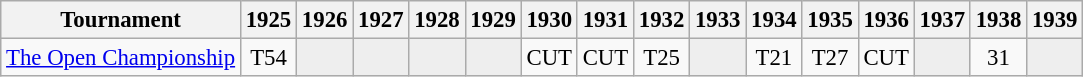<table class="wikitable" style="font-size:95%;text-align:center;">
<tr>
<th>Tournament</th>
<th>1925</th>
<th>1926</th>
<th>1927</th>
<th>1928</th>
<th>1929</th>
<th>1930</th>
<th>1931</th>
<th>1932</th>
<th>1933</th>
<th>1934</th>
<th>1935</th>
<th>1936</th>
<th>1937</th>
<th>1938</th>
<th>1939</th>
</tr>
<tr>
<td align=left><a href='#'>The Open Championship</a></td>
<td>T54</td>
<td style="background:#eeeeee;"></td>
<td style="background:#eeeeee;"></td>
<td style="background:#eeeeee;"></td>
<td style="background:#eeeeee;"></td>
<td>CUT</td>
<td>CUT</td>
<td>T25</td>
<td style="background:#eeeeee;"></td>
<td>T21</td>
<td>T27</td>
<td>CUT</td>
<td style="background:#eeeeee;"></td>
<td>31</td>
<td style="background:#eeeeee;"></td>
</tr>
</table>
